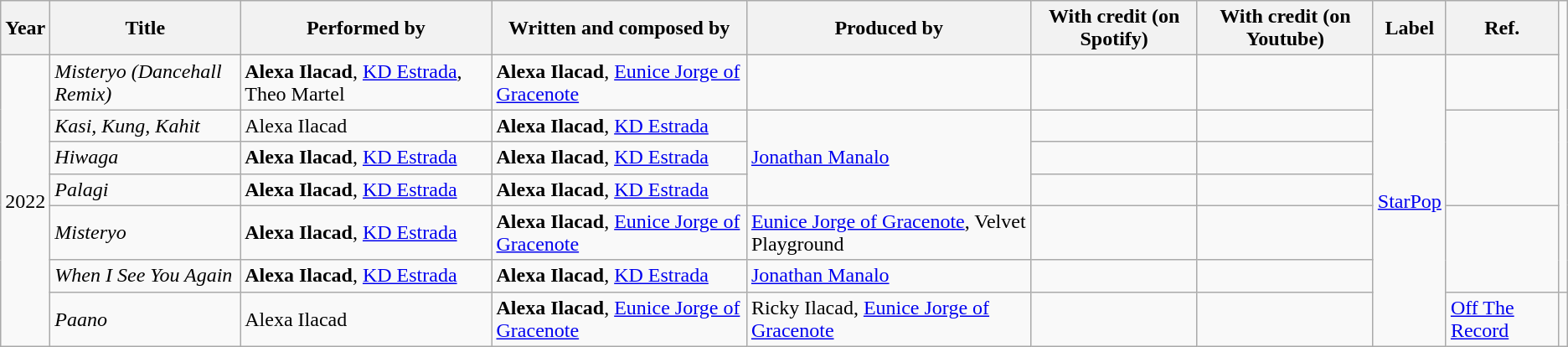<table class="wikitable">
<tr>
<th>Year</th>
<th>Title</th>
<th>Performed by</th>
<th>Written and composed by</th>
<th>Produced by</th>
<th>With credit (on Spotify)</th>
<th>With credit (on Youtube)</th>
<th>Label</th>
<th>Ref.</th>
</tr>
<tr>
<td rowspan="7">2022</td>
<td><em>Misteryo (Dancehall Remix)</em></td>
<td><strong>Alexa Ilacad</strong>, <a href='#'>KD Estrada</a>, Theo Martel</td>
<td><strong>Alexa Ilacad</strong>, <a href='#'>Eunice Jorge of Gracenote</a></td>
<td></td>
<td></td>
<td></td>
<td rowspan="7"><a href='#'>StarPop</a></td>
<td></td>
</tr>
<tr>
<td><em>Kasi, Kung, Kahit</em></td>
<td>Alexa Ilacad</td>
<td><strong>Alexa Ilacad</strong>, <a href='#'>KD Estrada</a></td>
<td rowspan="3"><a href='#'>Jonathan Manalo</a></td>
<td></td>
<td></td>
<td rowspan="3"></td>
</tr>
<tr>
<td><em>Hiwaga</em></td>
<td><strong>Alexa Ilacad</strong>, <a href='#'>KD Estrada</a></td>
<td><strong>Alexa Ilacad</strong>, <a href='#'>KD Estrada</a></td>
<td></td>
<td></td>
</tr>
<tr>
<td><em>Palagi</em></td>
<td><strong>Alexa Ilacad</strong>, <a href='#'>KD Estrada</a></td>
<td><strong>Alexa Ilacad</strong>, <a href='#'>KD Estrada</a></td>
<td></td>
<td></td>
</tr>
<tr>
<td><em>Misteryo</em></td>
<td><strong>Alexa Ilacad</strong>, <a href='#'>KD Estrada</a></td>
<td><strong>Alexa Ilacad</strong>, <a href='#'>Eunice Jorge of Gracenote</a></td>
<td><a href='#'>Eunice Jorge of Gracenote</a>, Velvet Playground</td>
<td></td>
<td></td>
<td rowspan="2"></td>
</tr>
<tr>
<td><em>When I See You Again</em></td>
<td><strong>Alexa Ilacad</strong>, <a href='#'>KD Estrada</a></td>
<td><strong>Alexa Ilacad</strong>, <a href='#'>KD Estrada</a></td>
<td><a href='#'>Jonathan Manalo</a></td>
<td></td>
<td></td>
</tr>
<tr>
<td><em>Paano</em></td>
<td>Alexa Ilacad</td>
<td><strong>Alexa Ilacad</strong>, <a href='#'>Eunice Jorge of Gracenote</a></td>
<td>Ricky Ilacad, <a href='#'>Eunice Jorge of Gracenote</a></td>
<td></td>
<td></td>
<td><a href='#'>Off The Record</a></td>
<td></td>
</tr>
</table>
